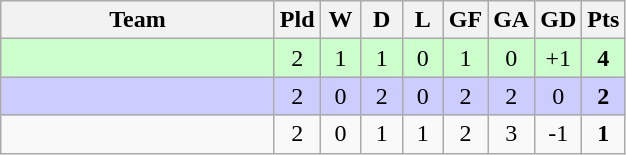<table class="wikitable" style="text-align: center;">
<tr>
<th width=175>Team</th>
<th width=20 abbr="Played">Pld</th>
<th width=20 abbr="Won">W</th>
<th width=20 abbr="Drawn">D</th>
<th width=20 abbr="Lost">L</th>
<th width=20 abbr="Goals for">GF</th>
<th width=20 abbr="Goals against">GA</th>
<th width=20 abbr="Goal difference">GD</th>
<th width=20 abbr="Points">Pts</th>
</tr>
<tr bgcolor=#ccffcc>
<td align=left></td>
<td>2</td>
<td>1</td>
<td>1</td>
<td>0</td>
<td>1</td>
<td>0</td>
<td>+1</td>
<td><strong>4</strong></td>
</tr>
<tr bgcolor=#ccccff>
<td align=left></td>
<td>2</td>
<td>0</td>
<td>2</td>
<td>0</td>
<td>2</td>
<td>2</td>
<td>0</td>
<td><strong>2</strong></td>
</tr>
<tr>
<td align=left></td>
<td>2</td>
<td>0</td>
<td>1</td>
<td>1</td>
<td>2</td>
<td>3</td>
<td>-1</td>
<td><strong>1</strong></td>
</tr>
</table>
